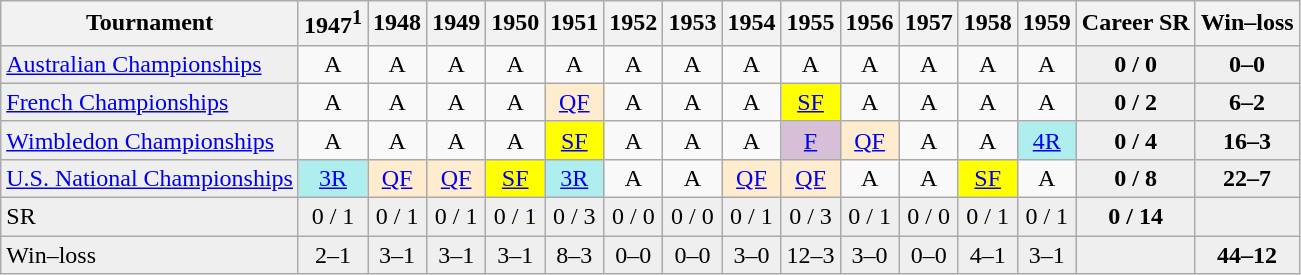<table class="wikitable">
<tr>
<th>Tournament</th>
<th>1947<sup>1</sup></th>
<th>1948</th>
<th>1949</th>
<th>1950</th>
<th>1951</th>
<th>1952</th>
<th>1953</th>
<th>1954</th>
<th>1955</th>
<th>1956</th>
<th>1957</th>
<th>1958</th>
<th>1959</th>
<th>Career SR</th>
<th>Win–loss</th>
</tr>
<tr>
<td style="background:#EFEFEF;"><a href='#'>Australian Championships</a></td>
<td align="center">A</td>
<td align="center">A</td>
<td align="center">A</td>
<td align="center">A</td>
<td align="center">A</td>
<td align="center">A</td>
<td align="center">A</td>
<td align="center">A</td>
<td align="center">A</td>
<td align="center">A</td>
<td align="center">A</td>
<td align="center">A</td>
<td align="center">A</td>
<td align="center" style="background:#EFEFEF;"><strong>0 / 0</strong></td>
<td align="center" style="background:#EFEFEF;"><strong>0–0</strong></td>
</tr>
<tr>
<td style="background:#EFEFEF;"><a href='#'>French Championships</a></td>
<td align="center">A</td>
<td align="center">A</td>
<td align="center">A</td>
<td align="center">A</td>
<td align="center" style="background:#ffebcd;"><a href='#'>QF</a></td>
<td align="center">A</td>
<td align="center">A</td>
<td align="center">A</td>
<td align="center" style="background:yellow;"><a href='#'>SF</a></td>
<td align="center">A</td>
<td align="center">A</td>
<td align="center">A</td>
<td align="center">A</td>
<td align="center" style="background:#EFEFEF;"><strong>0 / 2</strong></td>
<td align="center" style="background:#EFEFEF;"><strong>6–2</strong></td>
</tr>
<tr>
<td style="background:#EFEFEF;"><a href='#'>Wimbledon Championships</a></td>
<td align="center">A</td>
<td align="center">A</td>
<td align="center">A</td>
<td align="center">A</td>
<td align="center" style="background:yellow;"><a href='#'>SF</a></td>
<td align="center">A</td>
<td align="center">A</td>
<td align="center">A</td>
<td align="center" style="background:#D8BFD8;"><a href='#'>F</a></td>
<td align="center" style="background:#ffebcd;"><a href='#'>QF</a></td>
<td align="center">A</td>
<td align="center">A</td>
<td align="center" style="background:#afeeee;"><a href='#'>4R</a></td>
<td align="center" style="background:#EFEFEF;"><strong>0 / 4</strong></td>
<td align="center" style="background:#EFEFEF;"><strong>16–3</strong></td>
</tr>
<tr>
<td style="background:#EFEFEF;"><a href='#'>U.S. National Championships</a></td>
<td align="center" style="background:#afeeee;"><a href='#'>3R</a></td>
<td align="center" style="background:#ffebcd;"><a href='#'>QF</a></td>
<td align="center" style="background:#ffebcd;"><a href='#'>QF</a></td>
<td align="center" style="background:yellow;"><a href='#'>SF</a></td>
<td align="center" style="background:#afeeee;"><a href='#'>3R</a></td>
<td align="center">A</td>
<td align="center">A</td>
<td align="center" style="background:#ffebcd;"><a href='#'>QF</a></td>
<td align="center" style="background:#ffebcd;"><a href='#'>QF</a></td>
<td align="center">A</td>
<td align="center">A</td>
<td align="center" style="background:yellow;"><a href='#'>SF</a></td>
<td align="center">A</td>
<td align="center" style="background:#EFEFEF;"><strong>0 / 8</strong></td>
<td align="center" style="background:#EFEFEF;"><strong>22–7</strong></td>
</tr>
<tr>
<td style="background:#EFEFEF;">SR</td>
<td align="center" style="background:#EFEFEF;">0 / 1</td>
<td align="center" style="background:#EFEFEF;">0 / 1</td>
<td align="center" style="background:#EFEFEF;">0 / 1</td>
<td align="center" style="background:#EFEFEF;">0 / 1</td>
<td align="center" style="background:#EFEFEF;">0 / 3</td>
<td align="center" style="background:#EFEFEF;">0 / 0</td>
<td align="center" style="background:#EFEFEF;">0 / 0</td>
<td align="center" style="background:#EFEFEF;">0 / 1</td>
<td align="center" style="background:#EFEFEF;">0 / 3</td>
<td align="center" style="background:#EFEFEF;">0 / 1</td>
<td align="center" style="background:#EFEFEF;">0 / 0</td>
<td align="center" style="background:#EFEFEF;">0 / 1</td>
<td align="center" style="background:#EFEFEF;">0 / 1</td>
<td align="center" style="background:#EFEFEF;"><strong>0 / 14</strong></td>
<td align="center" style="background:#EFEFEF;"></td>
</tr>
<tr>
<td style="background:#EFEFEF;">Win–loss</td>
<td align="center" style="background:#EFEFEF;">2–1</td>
<td align="center" style="background:#EFEFEF;">3–1</td>
<td align="center" style="background:#EFEFEF;">3–1</td>
<td align="center" style="background:#EFEFEF;">3–1</td>
<td align="center" style="background:#EFEFEF;">8–3</td>
<td align="center" style="background:#EFEFEF;">0–0</td>
<td align="center" style="background:#EFEFEF;">0–0</td>
<td align="center" style="background:#EFEFEF;">3–0</td>
<td align="center" style="background:#EFEFEF;">12–3</td>
<td align="center" style="background:#EFEFEF;">3–0</td>
<td align="center" style="background:#EFEFEF;">0–0</td>
<td align="center" style="background:#EFEFEF;">4–1</td>
<td align="center" style="background:#EFEFEF;">3–1</td>
<td align="center" style="background:#EFEFEF;"></td>
<td align="center" style="background:#EFEFEF;"><strong>44–12</strong></td>
</tr>
</table>
